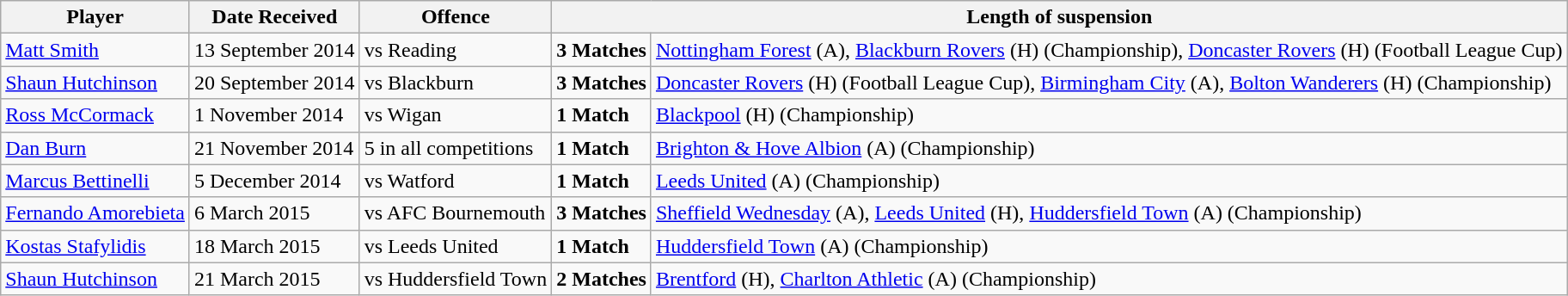<table class="wikitable">
<tr>
<th>Player</th>
<th>Date Received</th>
<th>Offence</th>
<th colspan="3">Length of suspension</th>
</tr>
<tr>
<td><a href='#'>Matt Smith</a></td>
<td>13 September 2014</td>
<td> vs Reading</td>
<td><strong>3 Matches</strong></td>
<td><a href='#'>Nottingham Forest</a> (A), <a href='#'>Blackburn Rovers</a> (H) (Championship), <a href='#'>Doncaster Rovers</a> (H) (Football League Cup)</td>
</tr>
<tr>
<td><a href='#'>Shaun Hutchinson</a></td>
<td>20 September 2014</td>
<td> vs Blackburn</td>
<td><strong>3 Matches</strong></td>
<td><a href='#'>Doncaster Rovers</a> (H) (Football League Cup), <a href='#'>Birmingham City</a> (A), <a href='#'>Bolton Wanderers</a> (H) (Championship)</td>
</tr>
<tr>
<td><a href='#'>Ross McCormack</a></td>
<td>1 November 2014</td>
<td> vs Wigan</td>
<td><strong>1 Match</strong></td>
<td><a href='#'>Blackpool</a> (H) (Championship)</td>
</tr>
<tr>
<td><a href='#'>Dan Burn</a></td>
<td>21 November 2014</td>
<td>5  in all competitions</td>
<td><strong>1 Match</strong></td>
<td><a href='#'>Brighton & Hove Albion</a> (A) (Championship)</td>
</tr>
<tr>
<td><a href='#'>Marcus Bettinelli</a></td>
<td>5 December 2014</td>
<td> vs Watford</td>
<td><strong>1 Match</strong></td>
<td><a href='#'>Leeds United</a> (A) (Championship)</td>
</tr>
<tr>
<td><a href='#'>Fernando Amorebieta</a></td>
<td>6 March 2015</td>
<td> vs AFC Bournemouth</td>
<td><strong>3 Matches</strong></td>
<td><a href='#'>Sheffield Wednesday</a> (A), <a href='#'>Leeds United</a> (H), <a href='#'>Huddersfield Town</a> (A) (Championship)</td>
</tr>
<tr>
<td><a href='#'>Kostas Stafylidis</a></td>
<td>18 March 2015</td>
<td> vs Leeds United</td>
<td><strong>1 Match</strong></td>
<td><a href='#'>Huddersfield Town</a> (A) (Championship)</td>
</tr>
<tr>
<td><a href='#'>Shaun Hutchinson</a></td>
<td>21 March 2015</td>
<td> vs Huddersfield Town</td>
<td><strong>2 Matches</strong></td>
<td><a href='#'>Brentford</a> (H), <a href='#'>Charlton Athletic</a> (A) (Championship)</td>
</tr>
</table>
